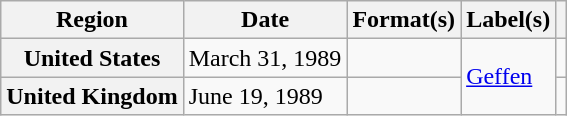<table class="wikitable plainrowheaders">
<tr>
<th scope="col">Region</th>
<th scope="col">Date</th>
<th scope="col">Format(s)</th>
<th scope="col">Label(s)</th>
<th scope="col"></th>
</tr>
<tr>
<th scope="row">United States</th>
<td>March 31, 1989</td>
<td></td>
<td rowspan="2"><a href='#'>Geffen</a></td>
<td></td>
</tr>
<tr>
<th scope="row">United Kingdom</th>
<td>June 19, 1989</td>
<td></td>
<td></td>
</tr>
</table>
